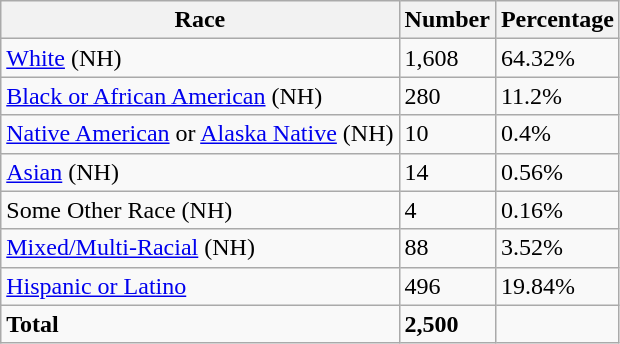<table class="wikitable">
<tr>
<th>Race</th>
<th>Number</th>
<th>Percentage</th>
</tr>
<tr>
<td><a href='#'>White</a> (NH)</td>
<td>1,608</td>
<td>64.32%</td>
</tr>
<tr>
<td><a href='#'>Black or African American</a> (NH)</td>
<td>280</td>
<td>11.2%</td>
</tr>
<tr>
<td><a href='#'>Native American</a> or <a href='#'>Alaska Native</a> (NH)</td>
<td>10</td>
<td>0.4%</td>
</tr>
<tr>
<td><a href='#'>Asian</a> (NH)</td>
<td>14</td>
<td>0.56%</td>
</tr>
<tr>
<td>Some Other Race (NH)</td>
<td>4</td>
<td>0.16%</td>
</tr>
<tr>
<td><a href='#'>Mixed/Multi-Racial</a> (NH)</td>
<td>88</td>
<td>3.52%</td>
</tr>
<tr>
<td><a href='#'>Hispanic or Latino</a></td>
<td>496</td>
<td>19.84%</td>
</tr>
<tr>
<td><strong>Total</strong></td>
<td><strong>2,500</strong></td>
<td></td>
</tr>
</table>
